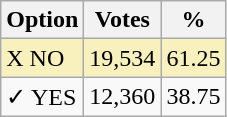<table class="wikitable">
<tr>
<th>Option</th>
<th>Votes</th>
<th>%</th>
</tr>
<tr>
<td style=background:#f8f1bd>X NO</td>
<td style=background:#f8f1bd>19,534</td>
<td style=background:#f8f1bd>61.25</td>
</tr>
<tr>
<td>✓ YES</td>
<td>12,360</td>
<td>38.75</td>
</tr>
</table>
